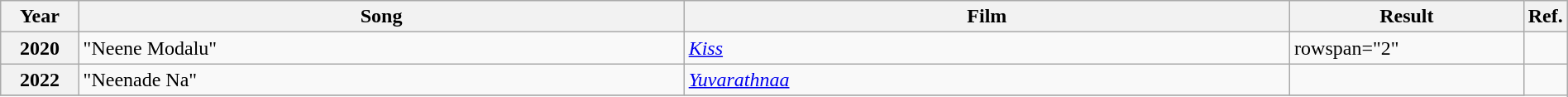<table class="wikitable plainrowheaders" width="100%" textcolor:#000;">
<tr>
<th scope="col" width=5%><strong>Year</strong></th>
<th scope="col" width=39%><strong>Song</strong></th>
<th scope="col" width=39%><strong>Film</strong></th>
<th scope="col" width=15%><strong>Result</strong></th>
<th scope="col" width=2%><strong>Ref.</strong></th>
</tr>
<tr>
<th scope="row">2020</th>
<td>"Neene Modalu"</td>
<td><a href='#'><em>Kiss</em></a></td>
<td>rowspan="2"</td>
<td></td>
</tr>
<tr>
<th scope="row">2022</th>
<td>"Neenade Na"</td>
<td><em><a href='#'>Yuvarathnaa</a></em></td>
<td></td>
</tr>
<tr>
</tr>
</table>
